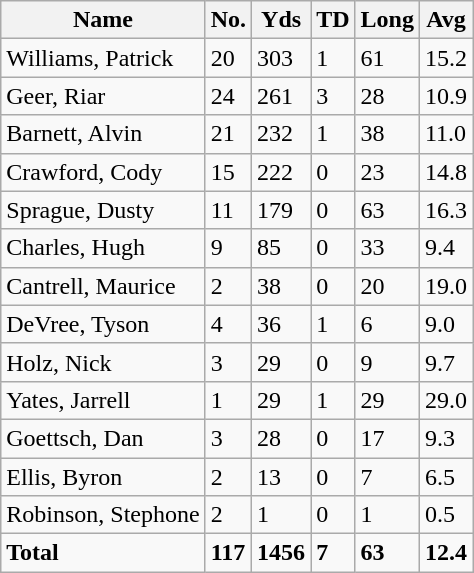<table class="wikitable" style="white-space:nowrap;">
<tr>
<th>Name</th>
<th>No.</th>
<th>Yds</th>
<th>TD</th>
<th>Long</th>
<th>Avg</th>
</tr>
<tr>
<td>Williams, Patrick</td>
<td>20</td>
<td>303</td>
<td>1</td>
<td>61</td>
<td>15.2</td>
</tr>
<tr>
<td>Geer, Riar</td>
<td>24</td>
<td>261</td>
<td>3</td>
<td>28</td>
<td>10.9</td>
</tr>
<tr>
<td>Barnett, Alvin</td>
<td>21</td>
<td>232</td>
<td>1</td>
<td>38</td>
<td>11.0</td>
</tr>
<tr>
<td>Crawford, Cody</td>
<td>15</td>
<td>222</td>
<td>0</td>
<td>23</td>
<td>14.8</td>
</tr>
<tr>
<td>Sprague, Dusty</td>
<td>11</td>
<td>179</td>
<td>0</td>
<td>63</td>
<td>16.3</td>
</tr>
<tr>
<td>Charles, Hugh</td>
<td>9</td>
<td>85</td>
<td>0</td>
<td>33</td>
<td>9.4</td>
</tr>
<tr>
<td>Cantrell, Maurice</td>
<td>2</td>
<td>38</td>
<td>0</td>
<td>20</td>
<td>19.0</td>
</tr>
<tr>
<td>DeVree, Tyson</td>
<td>4</td>
<td>36</td>
<td>1</td>
<td>6</td>
<td>9.0</td>
</tr>
<tr>
<td>Holz, Nick</td>
<td>3</td>
<td>29</td>
<td>0</td>
<td>9</td>
<td>9.7</td>
</tr>
<tr>
<td>Yates, Jarrell</td>
<td>1</td>
<td>29</td>
<td>1</td>
<td>29</td>
<td>29.0</td>
</tr>
<tr>
<td>Goettsch, Dan</td>
<td>3</td>
<td>28</td>
<td>0</td>
<td>17</td>
<td>9.3</td>
</tr>
<tr>
<td>Ellis, Byron</td>
<td>2</td>
<td>13</td>
<td>0</td>
<td>7</td>
<td>6.5</td>
</tr>
<tr>
<td>Robinson, Stephone</td>
<td>2</td>
<td>1</td>
<td>0</td>
<td>1</td>
<td>0.5</td>
</tr>
<tr style="font-weight:bold;">
<td>Total</td>
<td>117</td>
<td>1456</td>
<td>7</td>
<td>63</td>
<td>12.4</td>
</tr>
</table>
